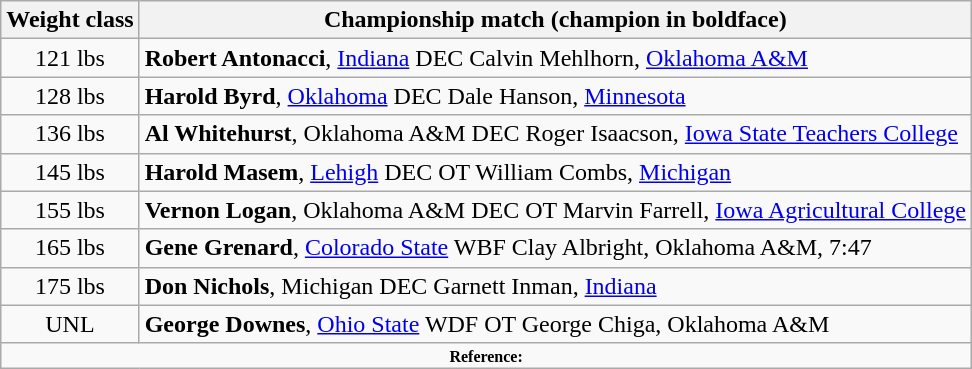<table class="wikitable" style="text-align:center">
<tr>
<th>Weight class</th>
<th>Championship match (champion in boldface)</th>
</tr>
<tr>
<td>121 lbs</td>
<td align=left><strong>Robert Antonacci</strong>, <a href='#'>Indiana</a> DEC Calvin Mehlhorn, <a href='#'>Oklahoma A&M</a></td>
</tr>
<tr>
<td>128 lbs</td>
<td align=left><strong>Harold Byrd</strong>, <a href='#'>Oklahoma</a> DEC Dale Hanson, <a href='#'>Minnesota</a></td>
</tr>
<tr>
<td>136 lbs</td>
<td align=left><strong>Al Whitehurst</strong>, Oklahoma A&M DEC Roger Isaacson, <a href='#'>Iowa State Teachers College</a></td>
</tr>
<tr>
<td>145 lbs</td>
<td align=left><strong>Harold Masem</strong>, <a href='#'>Lehigh</a> DEC OT William Combs, <a href='#'>Michigan</a></td>
</tr>
<tr>
<td>155 lbs</td>
<td align=left><strong>Vernon Logan</strong>, Oklahoma A&M DEC OT Marvin Farrell, <a href='#'>Iowa Agricultural College</a></td>
</tr>
<tr>
<td>165 lbs</td>
<td align=left><strong>Gene Grenard</strong>, <a href='#'>Colorado State</a> WBF Clay Albright, Oklahoma A&M, 7:47</td>
</tr>
<tr>
<td>175 lbs</td>
<td align=left><strong>Don Nichols</strong>, Michigan DEC Garnett Inman, <a href='#'>Indiana</a></td>
</tr>
<tr>
<td>UNL</td>
<td align="left"><strong>George Downes</strong>, <a href='#'>Ohio State</a> WDF OT George Chiga, Oklahoma A&M</td>
</tr>
<tr>
<td colspan="2"  style="font-size:8pt; text-align:center;"><strong>Reference:</strong></td>
</tr>
</table>
